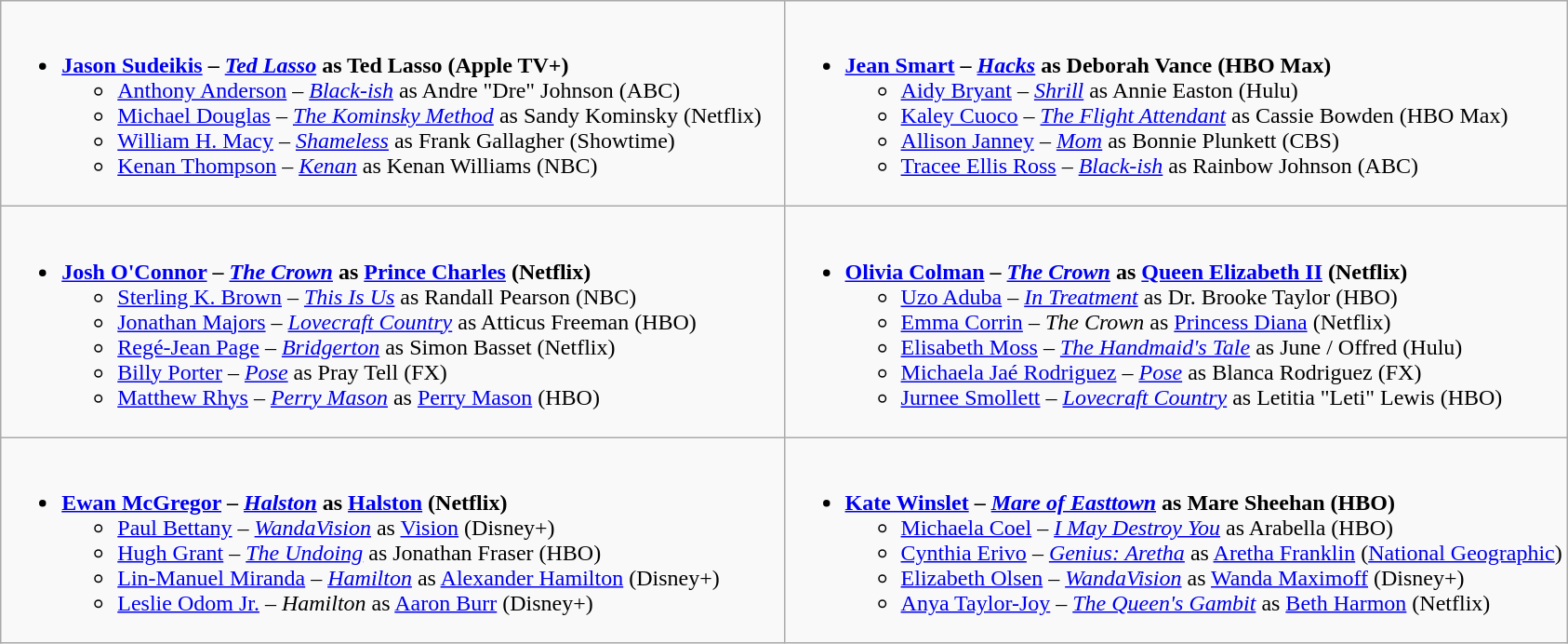<table class="wikitable">
<tr>
<td style="vertical-align:top;" width="50%"><br><ul><li><strong><a href='#'>Jason Sudeikis</a> – <em><a href='#'>Ted Lasso</a></em> as Ted Lasso (Apple TV+)</strong><ul><li><a href='#'>Anthony Anderson</a> – <em><a href='#'>Black-ish</a></em> as Andre "Dre" Johnson (ABC)</li><li><a href='#'>Michael Douglas</a> – <em><a href='#'>The Kominsky Method</a></em> as Sandy Kominsky (Netflix)</li><li><a href='#'>William H. Macy</a> – <em><a href='#'>Shameless</a></em> as Frank Gallagher (Showtime)</li><li><a href='#'>Kenan Thompson</a> – <em><a href='#'>Kenan</a></em> as Kenan Williams (NBC)</li></ul></li></ul></td>
<td style="vertical-align:top;" width="50%"><br><ul><li><strong><a href='#'>Jean Smart</a> – <em><a href='#'>Hacks</a></em> as Deborah Vance (HBO Max)</strong><ul><li><a href='#'>Aidy Bryant</a> – <em><a href='#'>Shrill</a></em> as Annie Easton (Hulu)</li><li><a href='#'>Kaley Cuoco</a> – <em><a href='#'>The Flight Attendant</a></em> as Cassie Bowden (HBO Max)</li><li><a href='#'>Allison Janney</a> – <em><a href='#'>Mom</a></em> as Bonnie Plunkett (CBS)</li><li><a href='#'>Tracee Ellis Ross</a> – <em><a href='#'>Black-ish</a></em> as Rainbow Johnson (ABC)</li></ul></li></ul></td>
</tr>
<tr>
<td style="vertical-align:top;" width="50%"><br><ul><li><strong><a href='#'>Josh O'Connor</a> – <em><a href='#'>The Crown</a></em> as <a href='#'>Prince Charles</a> (Netflix)</strong><ul><li><a href='#'>Sterling K. Brown</a> – <em><a href='#'>This Is Us</a></em> as Randall Pearson (NBC)</li><li><a href='#'>Jonathan Majors</a> – <em><a href='#'>Lovecraft Country</a></em> as Atticus Freeman (HBO)</li><li><a href='#'>Regé-Jean Page</a> – <em><a href='#'>Bridgerton</a></em> as Simon Basset (Netflix)</li><li><a href='#'>Billy Porter</a> – <em><a href='#'>Pose</a></em> as Pray Tell (FX)</li><li><a href='#'>Matthew Rhys</a> – <em><a href='#'>Perry Mason</a></em> as <a href='#'>Perry Mason</a> (HBO)</li></ul></li></ul></td>
<td style="vertical-align:top;" width="50%"><br><ul><li><strong><a href='#'>Olivia Colman</a> – <em><a href='#'>The Crown</a></em> as <a href='#'>Queen Elizabeth II</a> (Netflix)</strong><ul><li><a href='#'>Uzo Aduba</a> – <em><a href='#'>In Treatment</a></em> as Dr. Brooke Taylor (HBO)</li><li><a href='#'>Emma Corrin</a> – <em>The Crown</em> as <a href='#'>Princess Diana</a> (Netflix)</li><li><a href='#'>Elisabeth Moss</a> – <em><a href='#'>The Handmaid's Tale</a></em> as June / Offred (Hulu)</li><li><a href='#'>Michaela Jaé Rodriguez</a> – <em><a href='#'>Pose</a></em> as Blanca Rodriguez (FX)</li><li><a href='#'>Jurnee Smollett</a> – <em><a href='#'>Lovecraft Country</a></em> as Letitia "Leti" Lewis (HBO)</li></ul></li></ul></td>
</tr>
<tr>
<td style="vertical-align:top;" width="50%"><br><ul><li><strong><a href='#'>Ewan McGregor</a> – <em><a href='#'>Halston</a></em> as <a href='#'>Halston</a> (Netflix)</strong><ul><li><a href='#'>Paul Bettany</a> – <em><a href='#'>WandaVision</a></em> as <a href='#'>Vision</a> (Disney+)</li><li><a href='#'>Hugh Grant</a> – <em><a href='#'>The Undoing</a></em> as Jonathan Fraser (HBO)</li><li><a href='#'>Lin-Manuel Miranda</a> – <em><a href='#'>Hamilton</a></em> as <a href='#'>Alexander Hamilton</a> (Disney+)</li><li><a href='#'>Leslie Odom Jr.</a> – <em>Hamilton</em> as <a href='#'>Aaron Burr</a> (Disney+)</li></ul></li></ul></td>
<td style="vertical-align:top;" width="50%"><br><ul><li><strong><a href='#'>Kate Winslet</a> – <em><a href='#'>Mare of Easttown</a></em> as Mare Sheehan (HBO)</strong><ul><li><a href='#'>Michaela Coel</a> – <em><a href='#'>I May Destroy You</a></em> as Arabella (HBO)</li><li><a href='#'>Cynthia Erivo</a> – <em><a href='#'>Genius: Aretha</a></em> as <a href='#'>Aretha Franklin</a> (<a href='#'>National Geographic</a>)</li><li><a href='#'>Elizabeth Olsen</a> – <em><a href='#'>WandaVision</a></em> as <a href='#'>Wanda Maximoff</a> (Disney+)</li><li><a href='#'>Anya Taylor-Joy</a> – <em><a href='#'>The Queen's Gambit</a></em> as <a href='#'>Beth Harmon</a> (Netflix)</li></ul></li></ul></td>
</tr>
</table>
